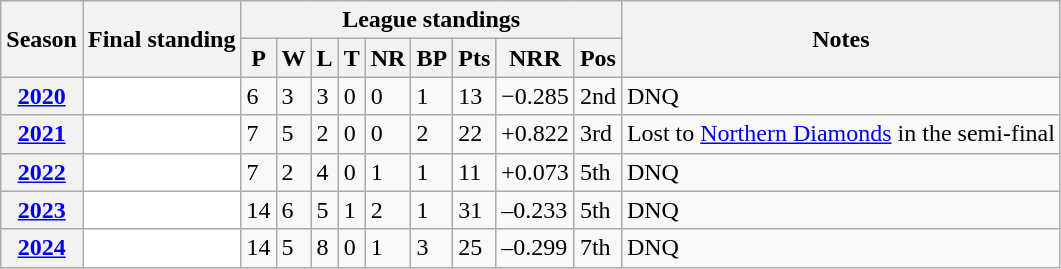<table class="wikitable sortable">
<tr>
<th scope="col" rowspan="2">Season</th>
<th scope="col" rowspan="2">Final standing</th>
<th scope="col" colspan="9">League standings</th>
<th scope="col" rowspan="2">Notes</th>
</tr>
<tr>
<th scope="col">P</th>
<th scope="col">W</th>
<th scope="col">L</th>
<th scope="col">T</th>
<th scope="col">NR</th>
<th scope="col">BP</th>
<th scope="col">Pts</th>
<th scope="col">NRR</th>
<th scope="col">Pos</th>
</tr>
<tr>
<th scope="row"><a href='#'>2020</a></th>
<td style="background: white;"></td>
<td>6</td>
<td>3</td>
<td>3</td>
<td>0</td>
<td>0</td>
<td>1</td>
<td>13</td>
<td>−0.285</td>
<td>2nd</td>
<td>DNQ</td>
</tr>
<tr>
<th scope="row"><a href='#'>2021</a></th>
<td style="background: white;"></td>
<td>7</td>
<td>5</td>
<td>2</td>
<td>0</td>
<td>0</td>
<td>2</td>
<td>22</td>
<td>+0.822</td>
<td>3rd</td>
<td>Lost to <a href='#'>Northern Diamonds</a> in the semi-final</td>
</tr>
<tr>
<th scope="row"><a href='#'>2022</a></th>
<td style="background: white;"></td>
<td>7</td>
<td>2</td>
<td>4</td>
<td>0</td>
<td>1</td>
<td>1</td>
<td>11</td>
<td>+0.073</td>
<td>5th</td>
<td>DNQ</td>
</tr>
<tr>
<th scope="row"><a href='#'>2023</a></th>
<td style="background: white;"></td>
<td>14</td>
<td>6</td>
<td>5</td>
<td>1</td>
<td>2</td>
<td>1</td>
<td>31</td>
<td>–0.233</td>
<td>5th</td>
<td>DNQ</td>
</tr>
<tr>
<th scope="row"><a href='#'>2024</a></th>
<td style="background: white;"></td>
<td>14</td>
<td>5</td>
<td>8</td>
<td>0</td>
<td>1</td>
<td>3</td>
<td>25</td>
<td>–0.299</td>
<td>7th</td>
<td>DNQ</td>
</tr>
</table>
